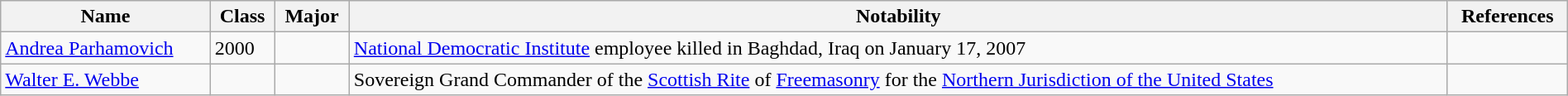<table class="wikitable" style="width:100%;">
<tr>
<th>Name</th>
<th>Class</th>
<th>Major</th>
<th>Notability</th>
<th>References</th>
</tr>
<tr>
<td><a href='#'>Andrea Parhamovich</a></td>
<td>2000</td>
<td></td>
<td><a href='#'>National Democratic Institute</a> employee killed in Baghdad, Iraq on January 17, 2007</td>
<td></td>
</tr>
<tr>
<td><a href='#'>Walter E. Webbe</a></td>
<td></td>
<td></td>
<td>Sovereign Grand Commander of the <a href='#'>Scottish Rite</a> of <a href='#'>Freemasonry</a> for the <a href='#'>Northern Jurisdiction of the United States</a></td>
<td></td>
</tr>
</table>
